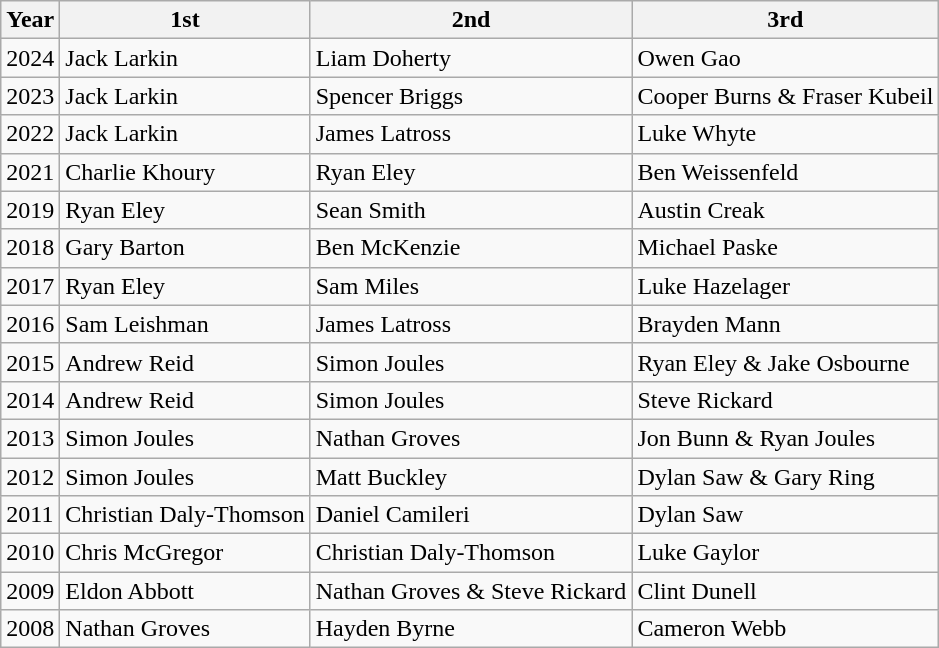<table class="wikitable">
<tr>
<th>Year</th>
<th>1st</th>
<th>2nd</th>
<th>3rd</th>
</tr>
<tr>
<td>2024</td>
<td>Jack Larkin</td>
<td>Liam Doherty</td>
<td>Owen Gao</td>
</tr>
<tr>
<td>2023</td>
<td>Jack Larkin</td>
<td>Spencer Briggs</td>
<td>Cooper Burns & Fraser Kubeil</td>
</tr>
<tr>
<td>2022</td>
<td>Jack Larkin</td>
<td>James Latross</td>
<td>Luke Whyte</td>
</tr>
<tr>
<td>2021</td>
<td>Charlie Khoury</td>
<td>Ryan Eley</td>
<td>Ben Weissenfeld</td>
</tr>
<tr>
<td>2019</td>
<td>Ryan Eley</td>
<td>Sean Smith</td>
<td>Austin Creak</td>
</tr>
<tr>
<td>2018</td>
<td>Gary Barton</td>
<td>Ben McKenzie</td>
<td>Michael Paske</td>
</tr>
<tr>
<td>2017</td>
<td>Ryan Eley</td>
<td>Sam Miles</td>
<td>Luke Hazelager</td>
</tr>
<tr>
<td>2016</td>
<td>Sam Leishman</td>
<td>James Latross</td>
<td>Brayden Mann</td>
</tr>
<tr>
<td>2015</td>
<td>Andrew Reid</td>
<td>Simon Joules</td>
<td>Ryan Eley & Jake Osbourne</td>
</tr>
<tr>
<td>2014</td>
<td>Andrew Reid</td>
<td>Simon Joules</td>
<td>Steve Rickard</td>
</tr>
<tr>
<td>2013</td>
<td>Simon Joules</td>
<td>Nathan Groves</td>
<td>Jon Bunn & Ryan Joules</td>
</tr>
<tr>
<td>2012</td>
<td>Simon Joules</td>
<td>Matt Buckley</td>
<td>Dylan Saw & Gary Ring</td>
</tr>
<tr>
<td>2011</td>
<td>Christian Daly-Thomson</td>
<td>Daniel Camileri</td>
<td>Dylan Saw</td>
</tr>
<tr>
<td>2010</td>
<td>Chris McGregor</td>
<td>Christian Daly-Thomson</td>
<td>Luke Gaylor</td>
</tr>
<tr>
<td>2009</td>
<td>Eldon Abbott</td>
<td>Nathan Groves & Steve Rickard</td>
<td>Clint Dunell</td>
</tr>
<tr>
<td>2008</td>
<td>Nathan Groves</td>
<td>Hayden Byrne</td>
<td>Cameron Webb</td>
</tr>
</table>
